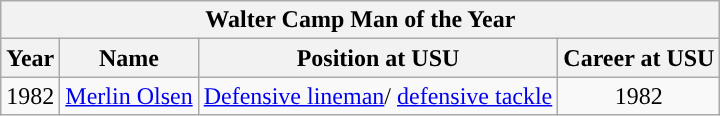<table class="wikitable">
<tr align="center">
<th colspan=5>Walter Camp Man of the Year</th>
</tr>
<tr>
<th>Year</th>
<th>Name</th>
<th>Position at USU</th>
<th>Career at USU</th>
</tr>
<tr align="center" bgcolor="">
<td>1982</td>
<td><a href='#'>Merlin Olsen</a></td>
<td><a href='#'>Defensive lineman</a>/ <a href='#'>defensive tackle</a></td>
<td>1982</td>
</tr>
</table>
